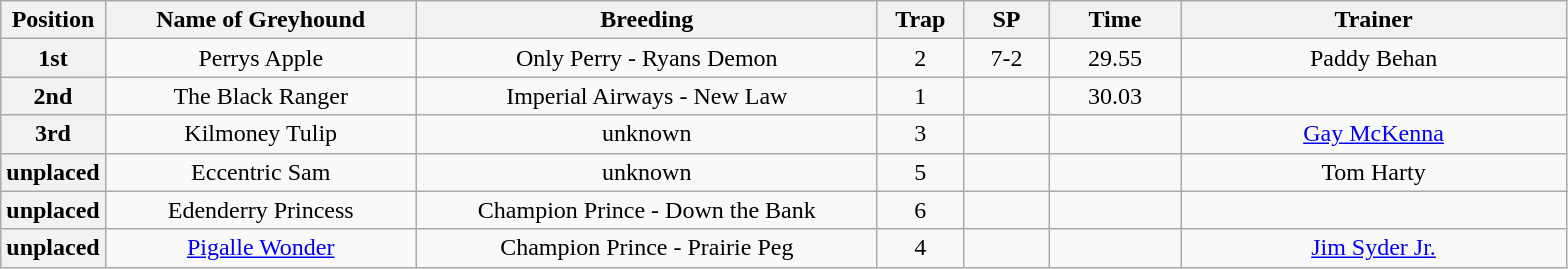<table class="wikitable" style="text-align:center">
<tr>
<th width=50>Position</th>
<th width=200>Name of Greyhound</th>
<th width=300>Breeding</th>
<th width=50>Trap</th>
<th width=50>SP</th>
<th width=80>Time</th>
<th width=250>Trainer</th>
</tr>
<tr>
<th>1st</th>
<td>Perrys Apple</td>
<td>Only Perry - Ryans Demon</td>
<td>2</td>
<td>7-2</td>
<td>29.55</td>
<td>Paddy Behan</td>
</tr>
<tr>
<th>2nd</th>
<td>The Black Ranger</td>
<td>Imperial Airways - New Law</td>
<td>1</td>
<td></td>
<td>30.03</td>
<td></td>
</tr>
<tr>
<th>3rd</th>
<td>Kilmoney Tulip</td>
<td>unknown</td>
<td>3</td>
<td></td>
<td></td>
<td><a href='#'>Gay McKenna</a></td>
</tr>
<tr>
<th>unplaced</th>
<td>Eccentric Sam</td>
<td>unknown</td>
<td>5</td>
<td></td>
<td></td>
<td>Tom Harty</td>
</tr>
<tr>
<th>unplaced</th>
<td>Edenderry Princess</td>
<td>Champion Prince - Down the Bank</td>
<td>6</td>
<td></td>
<td></td>
<td></td>
</tr>
<tr>
<th>unplaced</th>
<td><a href='#'>Pigalle Wonder</a></td>
<td>Champion Prince - Prairie Peg</td>
<td>4</td>
<td></td>
<td></td>
<td><a href='#'>Jim Syder Jr.</a></td>
</tr>
</table>
